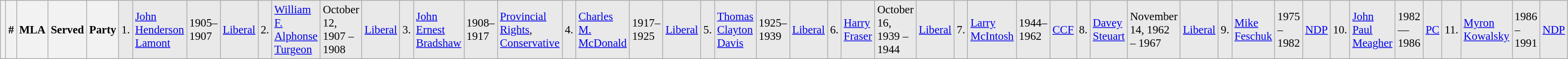<table class="wikitable" style="font-size: 95%; clear:both">
<tr style="background-color:#E9E9E9">
<th></th>
<th style="width: 25px">#</th>
<th style="width: 170px">MLA</th>
<th style="width: 80px">Served</th>
<th style="width: 150px">Party<br></th>
<td>1.</td>
<td><a href='#'>John Henderson Lamont</a></td>
<td>1905–1907</td>
<td><a href='#'>Liberal</a><br></td>
<td>2.</td>
<td><a href='#'>William F. Alphonse Turgeon</a></td>
<td>October 12, 1907 – 1908</td>
<td><a href='#'>Liberal</a><br></td>
<td>3.</td>
<td><a href='#'>John Ernest Bradshaw</a></td>
<td>1908–1917</td>
<td><a href='#'>Provincial Rights</a>, <a href='#'>Conservative</a><br></td>
<td>4.</td>
<td><a href='#'>Charles M. McDonald</a></td>
<td>1917–1925</td>
<td><a href='#'>Liberal</a><br></td>
<td>5.</td>
<td><a href='#'>Thomas Clayton Davis</a></td>
<td>1925–1939</td>
<td><a href='#'>Liberal</a><br></td>
<td>6.</td>
<td><a href='#'>Harry Fraser</a></td>
<td>October 16, 1939 – 1944</td>
<td><a href='#'>Liberal</a><br></td>
<td>7.</td>
<td><a href='#'>Larry McIntosh</a></td>
<td>1944–1962</td>
<td><a href='#'>CCF</a><br></td>
<td>8.</td>
<td><a href='#'>Davey Steuart</a></td>
<td>November 14, 1962 – 1967</td>
<td><a href='#'>Liberal</a><br></td>
<td>9.</td>
<td><a href='#'>Mike Feschuk</a></td>
<td>1975 – 1982</td>
<td><a href='#'>NDP</a><br></td>
<td>10.</td>
<td><a href='#'>John Paul Meagher</a></td>
<td>1982 — 1986</td>
<td><a href='#'>PC</a><br></td>
<td>11.</td>
<td><a href='#'>Myron Kowalsky</a></td>
<td>1986 – 1991</td>
<td><a href='#'>NDP</a></td>
</tr>
</table>
